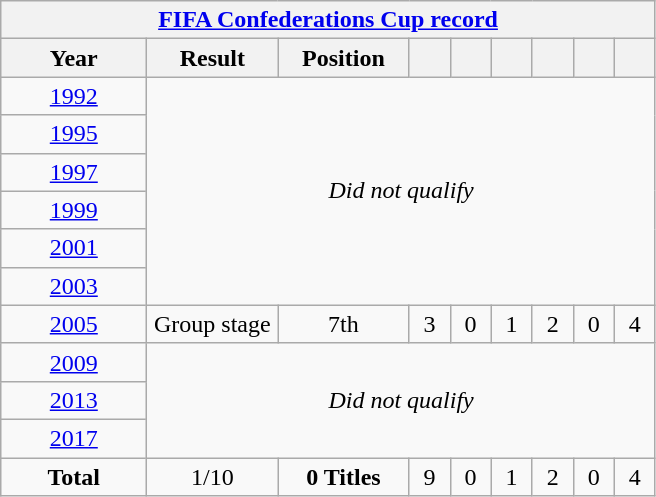<table class="wikitable" style="text-align: center;">
<tr>
<th colspan="9"><a href='#'>FIFA Confederations Cup record</a></th>
</tr>
<tr>
<th width="90">Year</th>
<th width="80">Result</th>
<th width="80">Position</th>
<th width="20"></th>
<th width="20"></th>
<th width="20"></th>
<th width="20"></th>
<th width="20"></th>
<th width="20"></th>
</tr>
<tr>
<td> <a href='#'>1992</a></td>
<td rowspan="6" colspan="8"><em>Did not qualify</em></td>
</tr>
<tr>
<td> <a href='#'>1995</a></td>
</tr>
<tr>
<td> <a href='#'>1997</a></td>
</tr>
<tr>
<td> <a href='#'>1999</a></td>
</tr>
<tr>
<td>  <a href='#'>2001</a></td>
</tr>
<tr>
<td> <a href='#'>2003</a></td>
</tr>
<tr>
<td> <a href='#'>2005</a></td>
<td>Group stage</td>
<td>7th</td>
<td>3</td>
<td>0</td>
<td>1</td>
<td>2</td>
<td>0</td>
<td>4</td>
</tr>
<tr>
<td> <a href='#'>2009</a></td>
<td rowspan="3" colspan="8"><em>Did not qualify</em></td>
</tr>
<tr>
<td> <a href='#'>2013</a></td>
</tr>
<tr>
<td> <a href='#'>2017</a></td>
</tr>
<tr>
<td><strong>Total</strong></td>
<td>1/10</td>
<td><strong>0 Titles</strong></td>
<td>9</td>
<td>0</td>
<td>1</td>
<td>2</td>
<td>0</td>
<td>4</td>
</tr>
</table>
